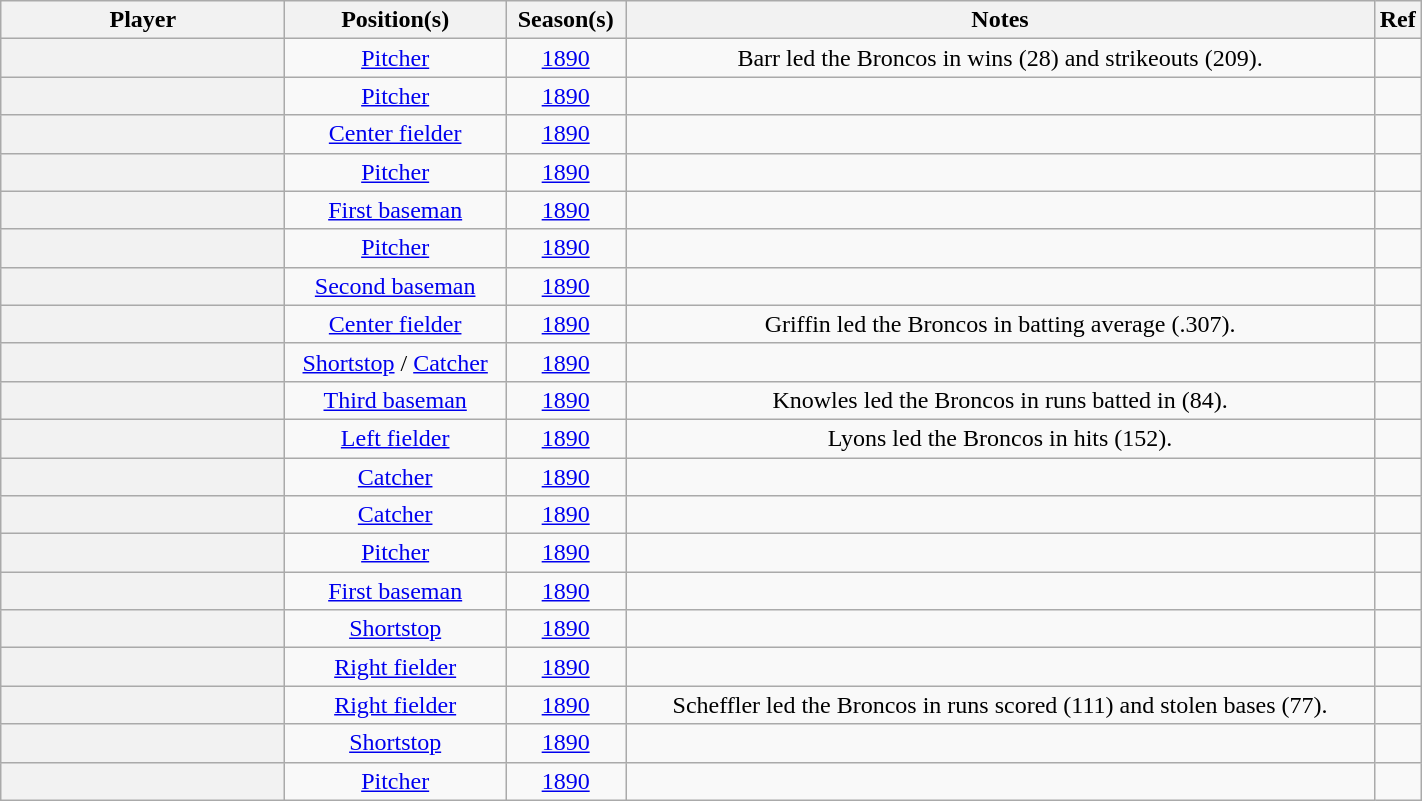<table class="wikitable sortable plainrowheaders" width="75%" style="text-align:center">
<tr>
<th scope="col" width="20%">Player</th>
<th scope="col">Position(s)</th>
<th scope="col">Season(s)</th>
<th scope="col" class="unsortable">Notes</th>
<th scope="col" class="unsortable" width="3%">Ref</th>
</tr>
<tr>
<th scope="row"></th>
<td><a href='#'>Pitcher</a></td>
<td><a href='#'>1890</a></td>
<td>Barr led the Broncos in wins (28) and strikeouts (209).</td>
<td align=center></td>
</tr>
<tr>
<th scope="row"></th>
<td><a href='#'>Pitcher</a></td>
<td><a href='#'>1890</a></td>
<td></td>
<td align=center></td>
</tr>
<tr>
<th scope="row"></th>
<td><a href='#'>Center fielder</a></td>
<td><a href='#'>1890</a></td>
<td></td>
<td align=center></td>
</tr>
<tr>
<th scope="row"></th>
<td><a href='#'>Pitcher</a></td>
<td><a href='#'>1890</a></td>
<td></td>
<td align=center></td>
</tr>
<tr>
<th scope="row"></th>
<td><a href='#'>First baseman</a></td>
<td><a href='#'>1890</a></td>
<td></td>
<td align=center></td>
</tr>
<tr>
<th scope="row"></th>
<td><a href='#'>Pitcher</a></td>
<td><a href='#'>1890</a></td>
<td></td>
<td align=center></td>
</tr>
<tr>
<th scope="row"></th>
<td><a href='#'>Second baseman</a></td>
<td><a href='#'>1890</a></td>
<td></td>
<td align=center></td>
</tr>
<tr>
<th scope="row"></th>
<td><a href='#'>Center fielder</a></td>
<td><a href='#'>1890</a></td>
<td>Griffin led the Broncos in batting average (.307).</td>
<td align=center></td>
</tr>
<tr>
<th scope="row"></th>
<td><a href='#'>Shortstop</a> / <a href='#'>Catcher</a></td>
<td><a href='#'>1890</a></td>
<td></td>
<td align=center></td>
</tr>
<tr>
<th scope="row"></th>
<td><a href='#'>Third baseman</a></td>
<td><a href='#'>1890</a></td>
<td>Knowles led the Broncos in runs batted in (84).</td>
<td align=center></td>
</tr>
<tr>
<th scope="row"></th>
<td><a href='#'>Left fielder</a></td>
<td><a href='#'>1890</a></td>
<td>Lyons led the Broncos in hits (152).</td>
<td align=center></td>
</tr>
<tr>
<th scope="row"></th>
<td><a href='#'>Catcher</a></td>
<td><a href='#'>1890</a></td>
<td></td>
<td align=center></td>
</tr>
<tr>
<th scope="row"></th>
<td><a href='#'>Catcher</a></td>
<td><a href='#'>1890</a></td>
<td></td>
<td align=center></td>
</tr>
<tr>
<th scope="row"></th>
<td><a href='#'>Pitcher</a></td>
<td><a href='#'>1890</a></td>
<td></td>
<td align=center></td>
</tr>
<tr>
<th scope="row"></th>
<td><a href='#'>First baseman</a></td>
<td><a href='#'>1890</a></td>
<td></td>
<td align=center></td>
</tr>
<tr>
<th scope="row"></th>
<td><a href='#'>Shortstop</a></td>
<td><a href='#'>1890</a></td>
<td></td>
<td align=center></td>
</tr>
<tr>
<th scope="row"></th>
<td><a href='#'>Right fielder</a></td>
<td><a href='#'>1890</a></td>
<td></td>
<td align=center></td>
</tr>
<tr>
<th scope="row"></th>
<td><a href='#'>Right fielder</a></td>
<td><a href='#'>1890</a></td>
<td>Scheffler led the Broncos in runs scored (111) and stolen bases (77).</td>
<td align=center></td>
</tr>
<tr>
<th scope="row"></th>
<td><a href='#'>Shortstop</a></td>
<td><a href='#'>1890</a></td>
<td></td>
<td align=center></td>
</tr>
<tr>
<th scope="row"></th>
<td><a href='#'>Pitcher</a></td>
<td><a href='#'>1890</a></td>
<td></td>
<td align=center></td>
</tr>
</table>
